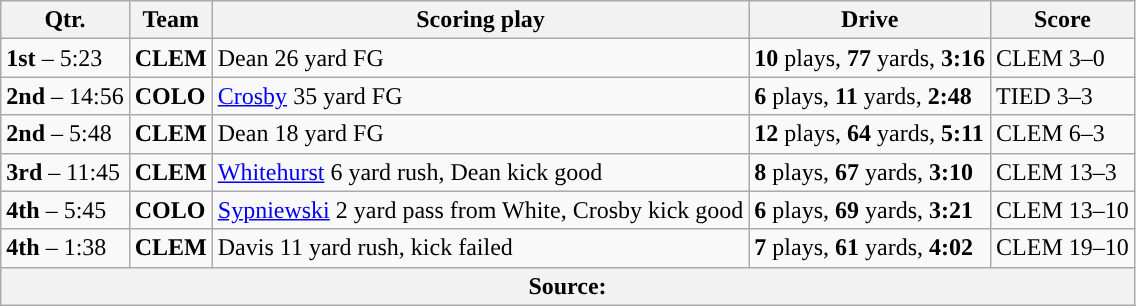<table class="wikitable">
<tr>
<th>Qtr.</th>
<th>Team</th>
<th>Scoring play</th>
<th>Drive</th>
<th>Score</th>
</tr>
<tr>
<td><strong>1st</strong> – 5:23</td>
<td><strong>CLEM</strong></td>
<td>Dean 26 yard FG</td>
<td><strong>10</strong> plays, <strong>77</strong> yards, <strong>3:16</strong></td>
<td>CLEM 3–0</td>
</tr>
<tr>
<td><strong>2nd</strong> – 14:56</td>
<td><strong>COLO</strong></td>
<td><a href='#'>Crosby</a> 35 yard FG</td>
<td><strong>6</strong> plays, <strong>11</strong> yards, <strong>2:48</strong></td>
<td>TIED 3–3</td>
</tr>
<tr>
<td><strong>2nd</strong> – 5:48</td>
<td><strong>CLEM</strong></td>
<td>Dean 18 yard FG</td>
<td><strong>12</strong> plays, <strong>64</strong> yards, <strong>5:11</strong></td>
<td>CLEM 6–3</td>
</tr>
<tr>
<td><strong>3rd</strong> – 11:45</td>
<td><strong>CLEM</strong></td>
<td><a href='#'>Whitehurst</a> 6 yard rush, Dean kick good</td>
<td><strong>8</strong> plays, <strong>67</strong> yards, <strong>3:10</strong></td>
<td>CLEM 13–3</td>
</tr>
<tr>
<td><strong>4th</strong> – 5:45</td>
<td><strong>COLO</strong></td>
<td><a href='#'>Sypniewski</a> 2 yard pass from White, Crosby kick good</td>
<td><strong>6</strong> plays, <strong>69</strong> yards, <strong>3:21</strong></td>
<td>CLEM 13–10</td>
</tr>
<tr>
<td><strong>4th</strong> – 1:38</td>
<td><strong>CLEM</strong></td>
<td>Davis 11 yard rush, kick failed</td>
<td><strong>7</strong> plays, <strong>61</strong> yards, <strong>4:02</strong></td>
<td>CLEM 19–10</td>
</tr>
<tr>
<th colspan=5>Source:</th>
</tr>
</table>
